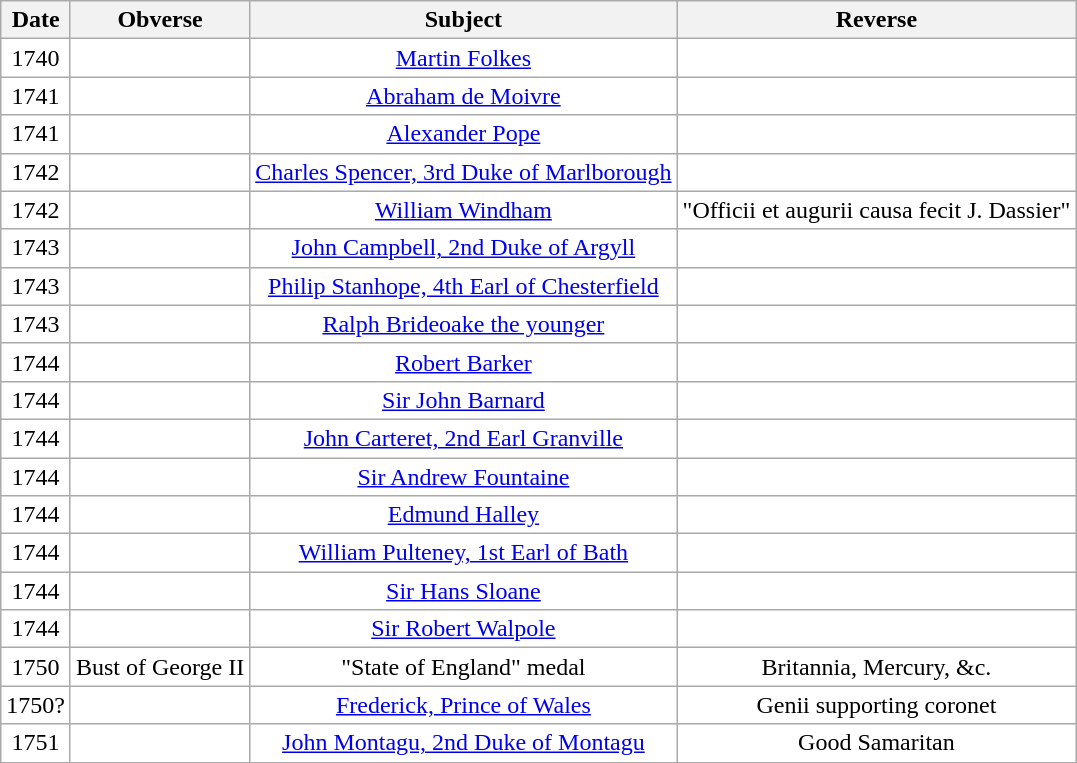<table class="wikitable" style="text-align: center;border:none;background:transparent;">
<tr>
<th>Date</th>
<th>Obverse</th>
<th>Subject</th>
<th>Reverse</th>
</tr>
<tr>
<td>1740</td>
<td></td>
<td><a href='#'>Martin Folkes</a></td>
<td></td>
</tr>
<tr>
<td>1741</td>
<td></td>
<td><a href='#'>Abraham de Moivre</a></td>
<td></td>
</tr>
<tr>
<td>1741</td>
<td></td>
<td><a href='#'>Alexander Pope</a></td>
<td></td>
</tr>
<tr>
<td>1742</td>
<td></td>
<td><a href='#'>Charles Spencer, 3rd Duke of Marlborough</a></td>
<td></td>
</tr>
<tr>
<td>1742</td>
<td></td>
<td><a href='#'>William Windham</a></td>
<td>"Officii et augurii causa fecit J. Dassier"</td>
</tr>
<tr>
<td>1743</td>
<td></td>
<td><a href='#'>John Campbell, 2nd Duke of Argyll</a></td>
<td></td>
</tr>
<tr>
<td>1743</td>
<td></td>
<td><a href='#'>Philip Stanhope, 4th Earl of Chesterfield</a></td>
<td></td>
</tr>
<tr>
<td>1743</td>
<td></td>
<td><a href='#'>Ralph Brideoake the younger</a></td>
<td></td>
</tr>
<tr>
<td>1744</td>
<td></td>
<td><a href='#'>Robert Barker</a></td>
<td></td>
</tr>
<tr>
<td>1744</td>
<td></td>
<td><a href='#'>Sir John Barnard</a></td>
<td></td>
</tr>
<tr>
<td>1744</td>
<td></td>
<td><a href='#'>John Carteret, 2nd Earl Granville</a></td>
<td></td>
</tr>
<tr>
<td>1744</td>
<td></td>
<td><a href='#'>Sir Andrew Fountaine</a></td>
<td></td>
</tr>
<tr>
<td>1744</td>
<td></td>
<td><a href='#'>Edmund Halley</a></td>
<td></td>
</tr>
<tr>
<td>1744</td>
<td></td>
<td><a href='#'>William Pulteney, 1st Earl of Bath</a></td>
<td></td>
</tr>
<tr>
<td>1744</td>
<td></td>
<td><a href='#'>Sir Hans Sloane</a></td>
<td></td>
</tr>
<tr>
<td>1744</td>
<td></td>
<td><a href='#'>Sir Robert Walpole</a></td>
<td></td>
</tr>
<tr>
<td>1750</td>
<td>Bust of George II</td>
<td>"State of England" medal</td>
<td>Britannia, Mercury, &c.</td>
</tr>
<tr>
<td>1750?</td>
<td></td>
<td><a href='#'>Frederick, Prince of Wales</a></td>
<td>Genii supporting coronet</td>
</tr>
<tr>
<td>1751</td>
<td></td>
<td><a href='#'>John Montagu, 2nd Duke of Montagu</a></td>
<td>Good Samaritan</td>
</tr>
</table>
